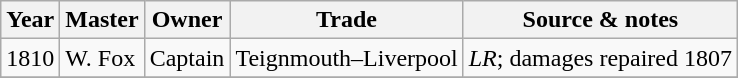<table class=" wikitable">
<tr>
<th>Year</th>
<th>Master</th>
<th>Owner</th>
<th>Trade</th>
<th>Source & notes</th>
</tr>
<tr>
<td>1810</td>
<td>W. Fox</td>
<td>Captain</td>
<td>Teignmouth–Liverpool</td>
<td><em>LR</em>; damages repaired 1807</td>
</tr>
<tr>
</tr>
</table>
